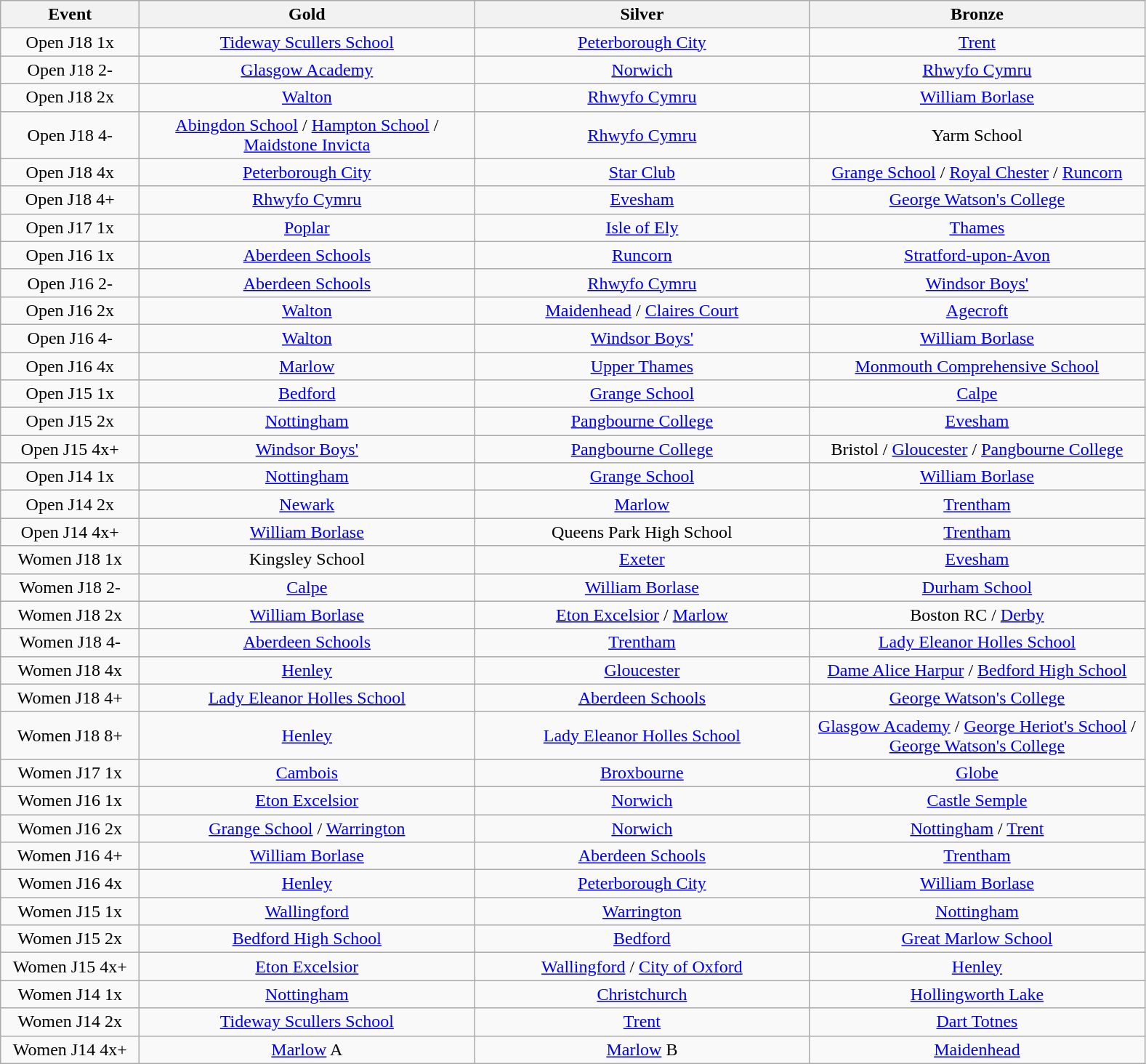<table class="wikitable" style="text-align:center">
<tr>
<th width=120>Event</th>
<th width=300>Gold</th>
<th width=300>Silver</th>
<th width=300>Bronze</th>
</tr>
<tr>
<td>Open J18 1x</td>
<td><a href='#'>Tideway Scullers School</a></td>
<td><a href='#'>Peterborough City</a></td>
<td><a href='#'>Trent</a></td>
</tr>
<tr>
<td>Open J18 2-</td>
<td><a href='#'>Glasgow Academy</a></td>
<td><a href='#'>Norwich</a></td>
<td><a href='#'>Rhwyfo Cymru</a></td>
</tr>
<tr>
<td>Open J18 2x</td>
<td><a href='#'>Walton</a></td>
<td><a href='#'>Rhwyfo Cymru</a></td>
<td><a href='#'>William Borlase</a></td>
</tr>
<tr>
<td>Open J18 4-</td>
<td><a href='#'>Abingdon School</a> / <a href='#'>Hampton School</a> / <a href='#'>Maidstone Invicta</a></td>
<td><a href='#'>Rhwyfo Cymru</a></td>
<td>Yarm School</td>
</tr>
<tr>
<td>Open J18 4x</td>
<td><a href='#'>Peterborough City</a></td>
<td><a href='#'>Star Club</a></td>
<td><a href='#'>Grange School</a> / <a href='#'>Royal Chester</a> / <a href='#'>Runcorn</a></td>
</tr>
<tr>
<td>Open J18 4+</td>
<td><a href='#'>Rhwyfo Cymru</a></td>
<td><a href='#'>Evesham</a></td>
<td><a href='#'>George Watson's College</a></td>
</tr>
<tr>
<td>Open J17 1x</td>
<td><a href='#'>Poplar</a></td>
<td><a href='#'>Isle of Ely</a></td>
<td><a href='#'>Thames</a></td>
</tr>
<tr>
<td>Open J16 1x</td>
<td><a href='#'>Aberdeen Schools</a></td>
<td><a href='#'>Runcorn</a></td>
<td><a href='#'>Stratford-upon-Avon</a></td>
</tr>
<tr>
<td>Open J16 2-</td>
<td><a href='#'>Aberdeen Schools</a></td>
<td><a href='#'>Rhwyfo Cymru</a></td>
<td><a href='#'>Windsor Boys'</a></td>
</tr>
<tr>
<td>Open J16 2x</td>
<td><a href='#'>Walton</a></td>
<td><a href='#'>Maidenhead</a> / <a href='#'>Claires Court</a></td>
<td><a href='#'>Agecroft</a></td>
</tr>
<tr>
<td>Open J16 4-</td>
<td><a href='#'>Walton</a></td>
<td><a href='#'>Windsor Boys'</a></td>
<td><a href='#'>William Borlase</a></td>
</tr>
<tr>
<td>Open J16 4x</td>
<td><a href='#'>Marlow</a></td>
<td><a href='#'>Upper Thames</a></td>
<td><a href='#'>Monmouth Comprehensive School</a></td>
</tr>
<tr>
<td>Open J15 1x</td>
<td><a href='#'>Bedford</a></td>
<td><a href='#'>Grange School</a></td>
<td><a href='#'>Calpe</a></td>
</tr>
<tr>
<td>Open J15 2x</td>
<td><a href='#'>Nottingham</a></td>
<td><a href='#'>Pangbourne College</a></td>
<td><a href='#'>Evesham</a></td>
</tr>
<tr>
<td>Open J15 4x+</td>
<td><a href='#'>Windsor Boys'</a></td>
<td><a href='#'>Pangbourne College</a></td>
<td>Bristol / <a href='#'>Gloucester</a> / <a href='#'>Pangbourne College</a></td>
</tr>
<tr>
<td>Open J14 1x</td>
<td><a href='#'>Nottingham</a></td>
<td><a href='#'>Grange School</a></td>
<td><a href='#'>William Borlase</a></td>
</tr>
<tr>
<td>Open J14 2x</td>
<td><a href='#'>Newark</a></td>
<td><a href='#'>Marlow</a></td>
<td><a href='#'>Trentham</a></td>
</tr>
<tr>
<td>Open J14 4x+</td>
<td><a href='#'>William Borlase</a></td>
<td>Queens Park High School</td>
<td><a href='#'>Trentham</a></td>
</tr>
<tr>
<td>Women J18 1x</td>
<td>Kingsley School</td>
<td><a href='#'>Exeter</a></td>
<td><a href='#'>Evesham</a></td>
</tr>
<tr>
<td>Women J18 2-</td>
<td><a href='#'>Calpe</a></td>
<td><a href='#'>William Borlase</a></td>
<td><a href='#'>Durham School</a></td>
</tr>
<tr>
<td>Women J18 2x</td>
<td><a href='#'>William Borlase</a></td>
<td><a href='#'>Eton Excelsior</a> / <a href='#'>Marlow</a></td>
<td>Boston RC / <a href='#'>Derby</a></td>
</tr>
<tr>
<td>Women J18 4-</td>
<td><a href='#'>Aberdeen Schools</a></td>
<td><a href='#'>Trentham</a></td>
<td><a href='#'>Lady Eleanor Holles School</a></td>
</tr>
<tr>
<td>Women J18 4x</td>
<td><a href='#'>Henley</a></td>
<td><a href='#'>Gloucester</a></td>
<td><a href='#'>Dame Alice Harpur</a> / <a href='#'>Bedford High School</a></td>
</tr>
<tr>
<td>Women J18 4+</td>
<td><a href='#'>Lady Eleanor Holles School</a></td>
<td><a href='#'>Aberdeen Schools</a></td>
<td><a href='#'>George Watson's College</a></td>
</tr>
<tr>
<td>Women J18 8+</td>
<td><a href='#'>Henley</a></td>
<td><a href='#'>Lady Eleanor Holles School</a></td>
<td><a href='#'>Glasgow Academy</a> / <a href='#'>George Heriot's School</a> / <a href='#'>George Watson's College</a></td>
</tr>
<tr>
<td>Women J17 1x</td>
<td><a href='#'>Cambois</a></td>
<td><a href='#'>Broxbourne</a></td>
<td><a href='#'>Globe</a></td>
</tr>
<tr>
<td>Women J16 1x</td>
<td><a href='#'>Eton Excelsior</a></td>
<td><a href='#'>Norwich</a></td>
<td><a href='#'>Castle Semple</a></td>
</tr>
<tr>
<td>Women J16 2x</td>
<td><a href='#'>Grange School</a> / <a href='#'>Warrington</a></td>
<td><a href='#'>Norwich</a></td>
<td><a href='#'>Nottingham</a> / <a href='#'>Trent</a></td>
</tr>
<tr>
<td>Women J16 4+</td>
<td><a href='#'>William Borlase</a></td>
<td><a href='#'>Aberdeen Schools</a></td>
<td><a href='#'>Trentham</a></td>
</tr>
<tr>
<td>Women J16 4x</td>
<td><a href='#'>Henley</a></td>
<td><a href='#'>Peterborough City</a></td>
<td><a href='#'>William Borlase</a></td>
</tr>
<tr>
<td>Women J15 1x</td>
<td><a href='#'>Wallingford</a></td>
<td><a href='#'>Warrington</a></td>
<td><a href='#'>Nottingham</a></td>
</tr>
<tr>
<td>Women J15 2x</td>
<td><a href='#'>Bedford High School</a></td>
<td><a href='#'>Bedford</a></td>
<td><a href='#'>Great Marlow School</a></td>
</tr>
<tr>
<td>Women J15 4x+</td>
<td><a href='#'>Eton Excelsior</a></td>
<td><a href='#'>Wallingford</a> / <a href='#'>City of Oxford</a></td>
<td><a href='#'>Henley</a></td>
</tr>
<tr>
<td>Women J14 1x</td>
<td><a href='#'>Nottingham</a></td>
<td><a href='#'>Christchurch</a></td>
<td><a href='#'>Hollingworth Lake</a></td>
</tr>
<tr>
<td>Women J14 2x</td>
<td><a href='#'>Tideway Scullers School</a></td>
<td><a href='#'>Trent</a></td>
<td><a href='#'>Dart Totnes</a></td>
</tr>
<tr>
<td>Women J14 4x+</td>
<td><a href='#'>Marlow</a> A</td>
<td><a href='#'>Marlow</a> B</td>
<td><a href='#'>Maidenhead</a></td>
</tr>
</table>
